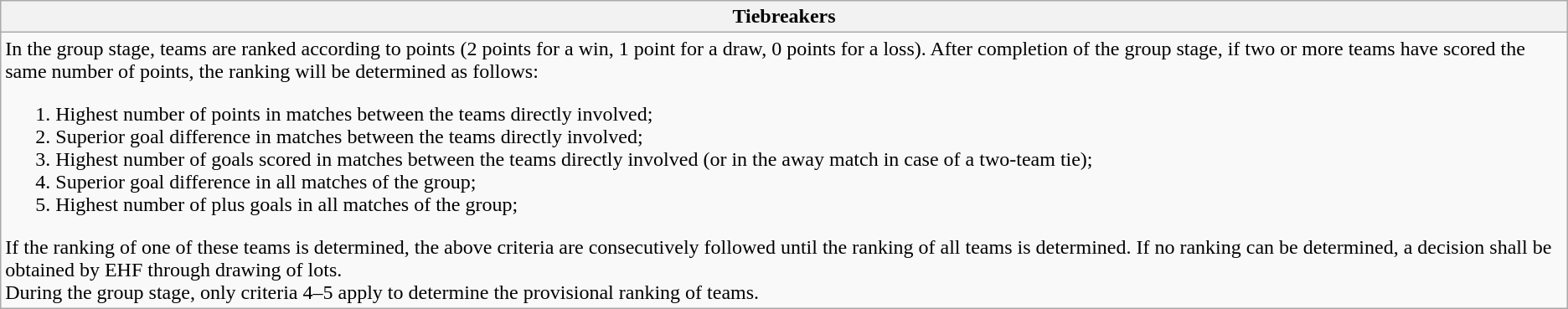<table class="wikitable collapsible collapsed" id="Tiebreakers">
<tr>
<th>Tiebreakers</th>
</tr>
<tr>
<td>In the group stage, teams are ranked according to points (2 points for a win, 1 point for a draw, 0 points for a loss). After completion of the group stage, if two or more teams have scored the same number of points, the ranking will be determined as follows:<br><ol><li>Highest number of points in matches between the teams directly involved;</li><li>Superior goal difference in matches between the teams directly involved;</li><li>Highest number of goals scored in matches between the teams directly involved (or in the away match in case of a two-team tie);</li><li>Superior goal difference in all matches of the group;</li><li>Highest number of plus goals in all matches of the group;</li></ol>If the ranking of one of these teams is determined, the above criteria are consecutively followed until the ranking of all teams is determined. If no ranking can be determined, a decision shall be obtained by EHF through drawing of lots.<br>During the group stage, only criteria 4–5 apply to determine the provisional ranking of teams.</td>
</tr>
</table>
